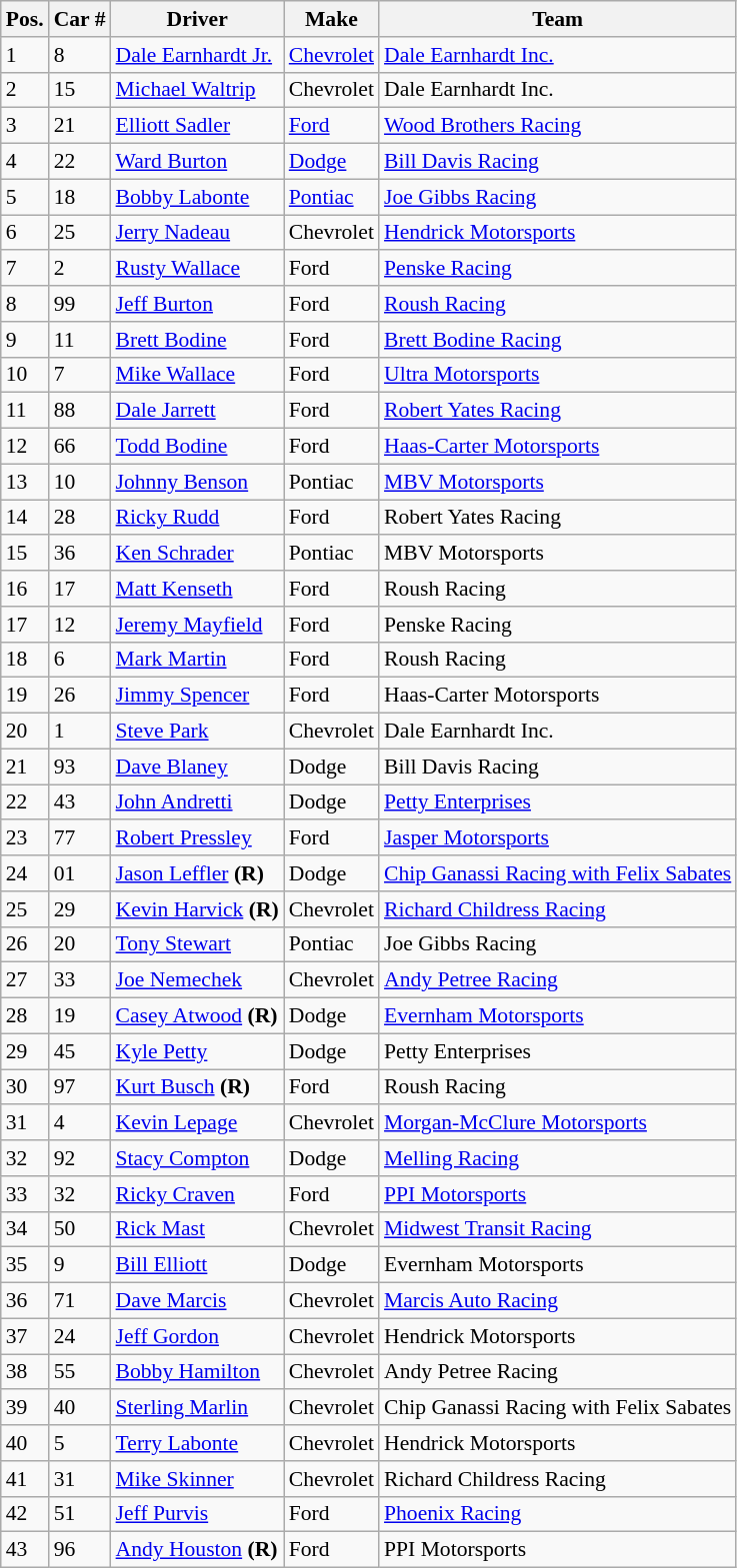<table class="wikitable" style="font-size: 90%;">
<tr>
<th>Pos.</th>
<th>Car #</th>
<th>Driver</th>
<th>Make</th>
<th>Team</th>
</tr>
<tr>
<td>1</td>
<td>8</td>
<td><a href='#'>Dale Earnhardt Jr.</a></td>
<td><a href='#'>Chevrolet</a></td>
<td><a href='#'>Dale Earnhardt Inc.</a></td>
</tr>
<tr>
<td>2</td>
<td>15</td>
<td><a href='#'>Michael Waltrip</a></td>
<td>Chevrolet</td>
<td>Dale Earnhardt Inc.</td>
</tr>
<tr>
<td>3</td>
<td>21</td>
<td><a href='#'>Elliott Sadler</a></td>
<td><a href='#'>Ford</a></td>
<td><a href='#'>Wood Brothers Racing</a></td>
</tr>
<tr>
<td>4</td>
<td>22</td>
<td><a href='#'>Ward Burton</a></td>
<td><a href='#'>Dodge</a></td>
<td><a href='#'>Bill Davis Racing</a></td>
</tr>
<tr>
<td>5</td>
<td>18</td>
<td><a href='#'>Bobby Labonte</a></td>
<td><a href='#'>Pontiac</a></td>
<td><a href='#'>Joe Gibbs Racing</a></td>
</tr>
<tr>
<td>6</td>
<td>25</td>
<td><a href='#'>Jerry Nadeau</a></td>
<td>Chevrolet</td>
<td><a href='#'>Hendrick Motorsports</a></td>
</tr>
<tr>
<td>7</td>
<td>2</td>
<td><a href='#'>Rusty Wallace</a></td>
<td>Ford</td>
<td><a href='#'>Penske Racing</a></td>
</tr>
<tr>
<td>8</td>
<td>99</td>
<td><a href='#'>Jeff Burton</a></td>
<td>Ford</td>
<td><a href='#'>Roush Racing</a></td>
</tr>
<tr>
<td>9</td>
<td>11</td>
<td><a href='#'>Brett Bodine</a></td>
<td>Ford</td>
<td><a href='#'>Brett Bodine Racing</a></td>
</tr>
<tr>
<td>10</td>
<td>7</td>
<td><a href='#'>Mike Wallace</a></td>
<td>Ford</td>
<td><a href='#'>Ultra Motorsports</a></td>
</tr>
<tr>
<td>11</td>
<td>88</td>
<td><a href='#'>Dale Jarrett</a></td>
<td>Ford</td>
<td><a href='#'>Robert Yates Racing</a></td>
</tr>
<tr>
<td>12</td>
<td>66</td>
<td><a href='#'>Todd Bodine</a></td>
<td>Ford</td>
<td><a href='#'>Haas-Carter Motorsports</a></td>
</tr>
<tr>
<td>13</td>
<td>10</td>
<td><a href='#'>Johnny Benson</a></td>
<td>Pontiac</td>
<td><a href='#'>MBV Motorsports</a></td>
</tr>
<tr>
<td>14</td>
<td>28</td>
<td><a href='#'>Ricky Rudd</a></td>
<td>Ford</td>
<td>Robert Yates Racing</td>
</tr>
<tr>
<td>15</td>
<td>36</td>
<td><a href='#'>Ken Schrader</a></td>
<td>Pontiac</td>
<td>MBV Motorsports</td>
</tr>
<tr>
<td>16</td>
<td>17</td>
<td><a href='#'>Matt Kenseth</a></td>
<td>Ford</td>
<td>Roush Racing</td>
</tr>
<tr>
<td>17</td>
<td>12</td>
<td><a href='#'>Jeremy Mayfield</a></td>
<td>Ford</td>
<td>Penske Racing</td>
</tr>
<tr>
<td>18</td>
<td>6</td>
<td><a href='#'>Mark Martin</a></td>
<td>Ford</td>
<td>Roush Racing</td>
</tr>
<tr>
<td>19</td>
<td>26</td>
<td><a href='#'>Jimmy Spencer</a></td>
<td>Ford</td>
<td>Haas-Carter Motorsports</td>
</tr>
<tr>
<td>20</td>
<td>1</td>
<td><a href='#'>Steve Park</a></td>
<td>Chevrolet</td>
<td>Dale Earnhardt Inc.</td>
</tr>
<tr>
<td>21</td>
<td>93</td>
<td><a href='#'>Dave Blaney</a></td>
<td>Dodge</td>
<td>Bill Davis Racing</td>
</tr>
<tr>
<td>22</td>
<td>43</td>
<td><a href='#'>John Andretti</a></td>
<td>Dodge</td>
<td><a href='#'>Petty Enterprises</a></td>
</tr>
<tr>
<td>23</td>
<td>77</td>
<td><a href='#'>Robert Pressley</a></td>
<td>Ford</td>
<td><a href='#'>Jasper Motorsports</a></td>
</tr>
<tr>
<td>24</td>
<td>01</td>
<td><a href='#'>Jason Leffler</a> <strong>(R)</strong></td>
<td>Dodge</td>
<td><a href='#'>Chip Ganassi Racing with Felix Sabates</a></td>
</tr>
<tr>
<td>25</td>
<td>29</td>
<td><a href='#'>Kevin Harvick</a> <strong>(R)</strong></td>
<td>Chevrolet</td>
<td><a href='#'>Richard Childress Racing</a></td>
</tr>
<tr>
<td>26</td>
<td>20</td>
<td><a href='#'>Tony Stewart</a></td>
<td>Pontiac</td>
<td>Joe Gibbs Racing</td>
</tr>
<tr>
<td>27</td>
<td>33</td>
<td><a href='#'>Joe Nemechek</a></td>
<td>Chevrolet</td>
<td><a href='#'>Andy Petree Racing</a></td>
</tr>
<tr>
<td>28</td>
<td>19</td>
<td><a href='#'>Casey Atwood</a> <strong>(R)</strong></td>
<td>Dodge</td>
<td><a href='#'>Evernham Motorsports</a></td>
</tr>
<tr>
<td>29</td>
<td>45</td>
<td><a href='#'>Kyle Petty</a></td>
<td>Dodge</td>
<td>Petty Enterprises</td>
</tr>
<tr>
<td>30</td>
<td>97</td>
<td><a href='#'>Kurt Busch</a> <strong>(R)</strong></td>
<td>Ford</td>
<td>Roush Racing</td>
</tr>
<tr>
<td>31</td>
<td>4</td>
<td><a href='#'>Kevin Lepage</a></td>
<td>Chevrolet</td>
<td><a href='#'>Morgan-McClure Motorsports</a></td>
</tr>
<tr>
<td>32</td>
<td>92</td>
<td><a href='#'>Stacy Compton</a></td>
<td>Dodge</td>
<td><a href='#'>Melling Racing</a></td>
</tr>
<tr>
<td>33</td>
<td>32</td>
<td><a href='#'>Ricky Craven</a></td>
<td>Ford</td>
<td><a href='#'>PPI Motorsports</a></td>
</tr>
<tr>
<td>34</td>
<td>50</td>
<td><a href='#'>Rick Mast</a></td>
<td>Chevrolet</td>
<td><a href='#'>Midwest Transit Racing</a></td>
</tr>
<tr>
<td>35</td>
<td>9</td>
<td><a href='#'>Bill Elliott</a></td>
<td>Dodge</td>
<td>Evernham Motorsports</td>
</tr>
<tr>
<td>36</td>
<td>71</td>
<td><a href='#'>Dave Marcis</a></td>
<td>Chevrolet</td>
<td><a href='#'>Marcis Auto Racing</a></td>
</tr>
<tr>
<td>37</td>
<td>24</td>
<td><a href='#'>Jeff Gordon</a></td>
<td>Chevrolet</td>
<td>Hendrick Motorsports</td>
</tr>
<tr>
<td>38</td>
<td>55</td>
<td><a href='#'>Bobby Hamilton</a></td>
<td>Chevrolet</td>
<td>Andy Petree Racing</td>
</tr>
<tr>
<td>39</td>
<td>40</td>
<td><a href='#'>Sterling Marlin</a></td>
<td>Chevrolet</td>
<td>Chip Ganassi Racing with Felix Sabates</td>
</tr>
<tr>
<td>40</td>
<td>5</td>
<td><a href='#'>Terry Labonte</a></td>
<td>Chevrolet</td>
<td>Hendrick Motorsports</td>
</tr>
<tr>
<td>41</td>
<td>31</td>
<td><a href='#'>Mike Skinner</a></td>
<td>Chevrolet</td>
<td>Richard Childress Racing</td>
</tr>
<tr>
<td>42</td>
<td>51</td>
<td><a href='#'>Jeff Purvis</a></td>
<td>Ford</td>
<td><a href='#'>Phoenix Racing</a></td>
</tr>
<tr>
<td>43</td>
<td>96</td>
<td><a href='#'>Andy Houston</a> <strong>(R)</strong></td>
<td>Ford</td>
<td>PPI Motorsports</td>
</tr>
</table>
